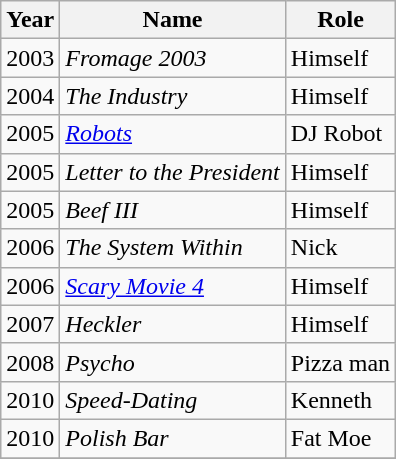<table class="wikitable">
<tr>
<th>Year</th>
<th>Name</th>
<th>Role</th>
</tr>
<tr>
<td>2003</td>
<td><em>Fromage 2003</em></td>
<td>Himself</td>
</tr>
<tr>
<td>2004</td>
<td><em>The Industry</em></td>
<td>Himself</td>
</tr>
<tr>
<td>2005</td>
<td><em><a href='#'>Robots</a></em></td>
<td>DJ Robot</td>
</tr>
<tr>
<td>2005</td>
<td><em>Letter to the President</em></td>
<td>Himself</td>
</tr>
<tr>
<td>2005</td>
<td><em>Beef III</em></td>
<td>Himself</td>
</tr>
<tr>
<td>2006</td>
<td><em>The System Within</em></td>
<td>Nick</td>
</tr>
<tr>
<td>2006</td>
<td><em><a href='#'>Scary Movie 4</a></em></td>
<td>Himself</td>
</tr>
<tr>
<td>2007</td>
<td><em>Heckler</em></td>
<td>Himself</td>
</tr>
<tr>
<td>2008</td>
<td><em>Psycho</em></td>
<td>Pizza man</td>
</tr>
<tr>
<td>2010</td>
<td><em>Speed-Dating</em></td>
<td>Kenneth</td>
</tr>
<tr>
<td>2010</td>
<td><em>Polish Bar</em></td>
<td>Fat Moe</td>
</tr>
<tr>
</tr>
</table>
